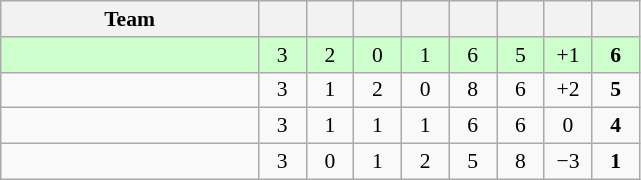<table class="wikitable" style="text-align: center; font-size: 90%;">
<tr>
<th width=165>Team</th>
<th width=25></th>
<th width=25></th>
<th width=25></th>
<th width=25></th>
<th width=25></th>
<th width=25></th>
<th width=25></th>
<th width=25></th>
</tr>
<tr bgcolor="ccffcc">
<td align="left"></td>
<td>3</td>
<td>2</td>
<td>0</td>
<td>1</td>
<td>6</td>
<td>5</td>
<td>+1</td>
<td><strong>6</strong></td>
</tr>
<tr>
<td align="left"><em></em></td>
<td>3</td>
<td>1</td>
<td>2</td>
<td>0</td>
<td>8</td>
<td>6</td>
<td>+2</td>
<td><strong>5</strong></td>
</tr>
<tr>
<td align="left"></td>
<td>3</td>
<td>1</td>
<td>1</td>
<td>1</td>
<td>6</td>
<td>6</td>
<td>0</td>
<td><strong>4</strong></td>
</tr>
<tr>
<td align="left"></td>
<td>3</td>
<td>0</td>
<td>1</td>
<td>2</td>
<td>5</td>
<td>8</td>
<td>−3</td>
<td><strong>1</strong></td>
</tr>
</table>
